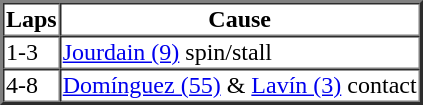<table border=2 cellspacing=0>
<tr>
<th>Laps</th>
<th>Cause</th>
</tr>
<tr>
<td>1-3</td>
<td><a href='#'>Jourdain (9)</a> spin/stall</td>
</tr>
<tr>
<td>4-8</td>
<td><a href='#'>Domínguez (55)</a> & <a href='#'>Lavín (3)</a> contact</td>
</tr>
</table>
